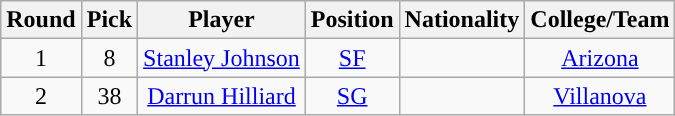<table class="wikitable sortable sortable">
<tr>
<th>Round</th>
<th>Pick</th>
<th>Player</th>
<th>Position</th>
<th>Nationality</th>
<th>College/Team</th>
</tr>
<tr style="text-align: center">
<td>1</td>
<td>8</td>
<td><a href='#'>Stanley Johnson</a></td>
<td><a href='#'>SF</a></td>
<td></td>
<td><a href='#'>Arizona</a></td>
</tr>
<tr style="text-align: center">
<td>2</td>
<td>38</td>
<td><a href='#'>Darrun Hilliard</a></td>
<td><a href='#'>SG</a></td>
<td></td>
<td><a href='#'>Villanova</a></td>
</tr>
</table>
